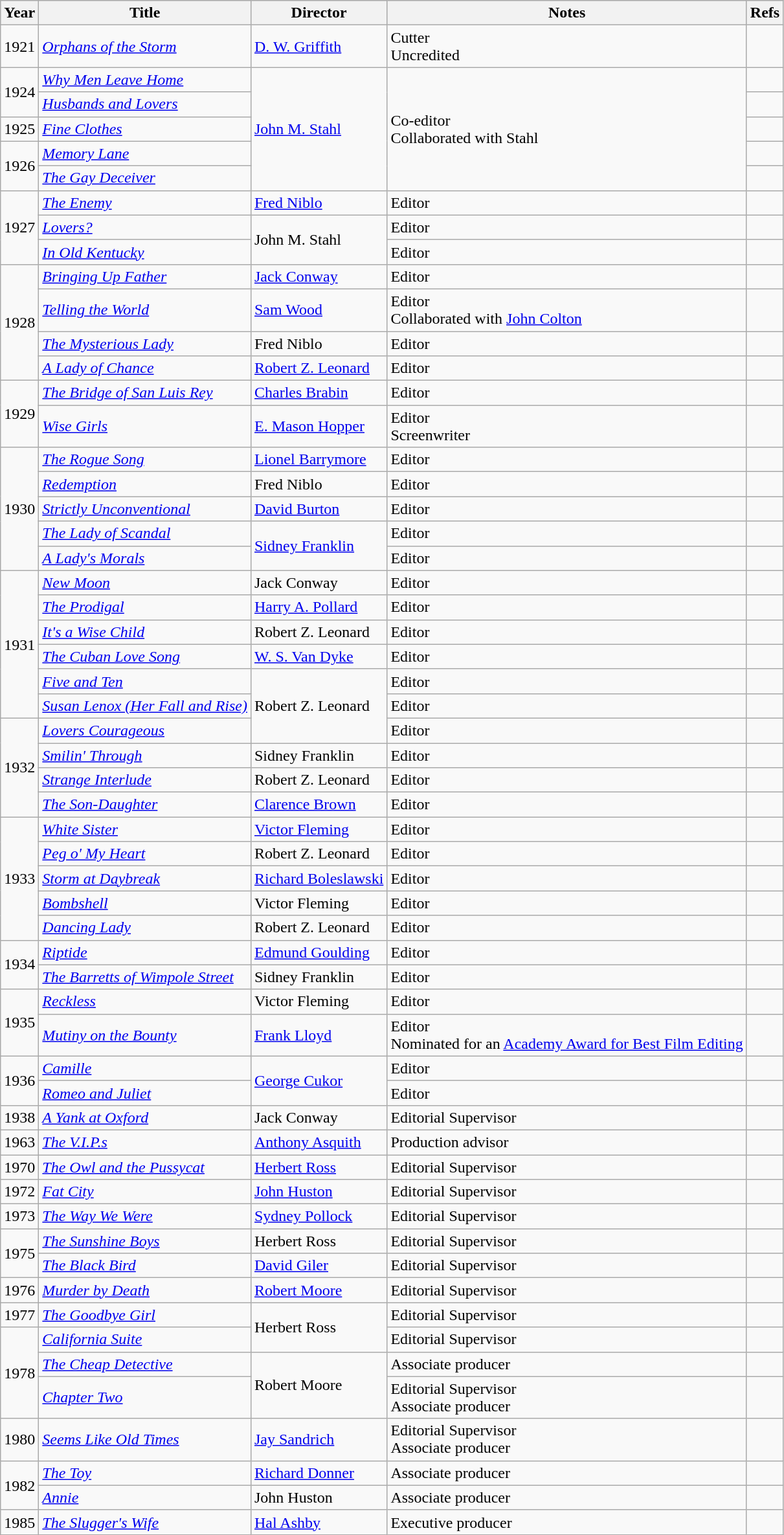<table class="wikitable">
<tr style="background:#ccc; text-align:center;">
<th>Year</th>
<th>Title</th>
<th>Director</th>
<th>Notes</th>
<th>Refs</th>
</tr>
<tr>
<td>1921</td>
<td><em><a href='#'>Orphans of the Storm</a></em></td>
<td><a href='#'>D. W. Griffith</a></td>
<td>Cutter<br>Uncredited</td>
<td></td>
</tr>
<tr>
<td rowspan="2">1924</td>
<td><em><a href='#'>Why Men Leave Home</a></em></td>
<td rowspan="5"><a href='#'>John M. Stahl</a></td>
<td rowspan="5">Co-editor<br>Collaborated with Stahl</td>
<td></td>
</tr>
<tr>
<td><em><a href='#'>Husbands and Lovers</a></em></td>
<td></td>
</tr>
<tr>
<td>1925</td>
<td><em><a href='#'>Fine Clothes</a></em></td>
<td></td>
</tr>
<tr>
<td rowspan="2">1926</td>
<td><em><a href='#'>Memory Lane</a></em></td>
<td></td>
</tr>
<tr>
<td><em><a href='#'>The Gay Deceiver</a></em></td>
<td></td>
</tr>
<tr>
<td rowspan="3">1927</td>
<td><em><a href='#'>The Enemy</a></em></td>
<td><a href='#'>Fred Niblo</a></td>
<td>Editor</td>
<td></td>
</tr>
<tr>
<td><em><a href='#'>Lovers?</a></em></td>
<td rowspan="2">John M. Stahl</td>
<td>Editor</td>
<td></td>
</tr>
<tr>
<td><em><a href='#'>In Old Kentucky</a></em></td>
<td>Editor</td>
<td></td>
</tr>
<tr>
<td rowspan="4">1928</td>
<td><em><a href='#'>Bringing Up Father</a></em></td>
<td><a href='#'>Jack Conway</a></td>
<td>Editor</td>
<td></td>
</tr>
<tr>
<td><em><a href='#'>Telling the World</a></em></td>
<td><a href='#'>Sam Wood</a></td>
<td>Editor<br>Collaborated with <a href='#'>John Colton</a></td>
<td></td>
</tr>
<tr>
<td><em><a href='#'>The Mysterious Lady</a></em></td>
<td>Fred Niblo</td>
<td>Editor</td>
<td></td>
</tr>
<tr>
<td><em><a href='#'>A Lady of Chance</a></em></td>
<td><a href='#'>Robert Z. Leonard</a></td>
<td>Editor</td>
<td></td>
</tr>
<tr>
<td rowspan="2">1929</td>
<td><em><a href='#'>The Bridge of San Luis Rey</a></em></td>
<td><a href='#'>Charles Brabin</a></td>
<td>Editor</td>
<td></td>
</tr>
<tr>
<td><em><a href='#'>Wise Girls</a></em></td>
<td><a href='#'>E. Mason Hopper</a></td>
<td>Editor<br>Screenwriter</td>
<td></td>
</tr>
<tr>
<td rowspan="5">1930</td>
<td><em><a href='#'>The Rogue Song</a></em></td>
<td><a href='#'>Lionel Barrymore</a></td>
<td>Editor</td>
<td></td>
</tr>
<tr>
<td><em><a href='#'>Redemption</a></em></td>
<td>Fred Niblo</td>
<td>Editor</td>
<td></td>
</tr>
<tr>
<td><em><a href='#'>Strictly Unconventional</a></em></td>
<td><a href='#'>David Burton</a></td>
<td>Editor</td>
<td></td>
</tr>
<tr>
<td><em><a href='#'>The Lady of Scandal</a></em></td>
<td rowspan="2"><a href='#'>Sidney Franklin</a></td>
<td>Editor</td>
<td></td>
</tr>
<tr>
<td><em><a href='#'>A Lady's Morals</a></em></td>
<td>Editor</td>
<td></td>
</tr>
<tr>
<td rowspan="6">1931</td>
<td><em><a href='#'>New Moon</a></em></td>
<td>Jack Conway</td>
<td>Editor</td>
<td></td>
</tr>
<tr>
<td><em><a href='#'>The Prodigal</a></em></td>
<td><a href='#'>Harry A. Pollard</a></td>
<td>Editor</td>
<td></td>
</tr>
<tr>
<td><em><a href='#'>It's a Wise Child</a></em></td>
<td>Robert Z. Leonard</td>
<td>Editor</td>
<td></td>
</tr>
<tr>
<td><em><a href='#'>The Cuban Love Song</a></em></td>
<td><a href='#'>W. S. Van Dyke</a></td>
<td>Editor</td>
<td></td>
</tr>
<tr>
<td><em><a href='#'>Five and Ten</a></em></td>
<td rowspan="3">Robert Z. Leonard</td>
<td>Editor</td>
<td></td>
</tr>
<tr>
<td><em><a href='#'>Susan Lenox (Her Fall and Rise)</a></em></td>
<td>Editor</td>
<td></td>
</tr>
<tr>
<td rowspan="4">1932</td>
<td><em><a href='#'>Lovers Courageous</a></em></td>
<td>Editor</td>
<td></td>
</tr>
<tr>
<td><em><a href='#'>Smilin' Through</a></em></td>
<td>Sidney Franklin</td>
<td>Editor</td>
<td></td>
</tr>
<tr>
<td><em><a href='#'>Strange Interlude</a></em></td>
<td>Robert Z. Leonard</td>
<td>Editor</td>
<td></td>
</tr>
<tr>
<td><em><a href='#'>The Son-Daughter</a></em></td>
<td><a href='#'>Clarence Brown</a></td>
<td>Editor</td>
<td></td>
</tr>
<tr>
<td rowspan="5">1933</td>
<td><em><a href='#'>White Sister</a></em></td>
<td><a href='#'>Victor Fleming</a></td>
<td>Editor</td>
<td></td>
</tr>
<tr>
<td><em><a href='#'>Peg o' My Heart</a></em></td>
<td>Robert Z. Leonard</td>
<td>Editor</td>
<td></td>
</tr>
<tr>
<td><em><a href='#'>Storm at Daybreak</a></em></td>
<td><a href='#'>Richard Boleslawski</a></td>
<td>Editor</td>
<td></td>
</tr>
<tr>
<td><em><a href='#'>Bombshell</a></em></td>
<td>Victor Fleming</td>
<td>Editor</td>
<td></td>
</tr>
<tr>
<td><em><a href='#'>Dancing Lady</a></em></td>
<td>Robert Z. Leonard</td>
<td>Editor</td>
<td></td>
</tr>
<tr>
<td rowspan="2">1934</td>
<td><em><a href='#'>Riptide</a></em></td>
<td><a href='#'>Edmund Goulding</a></td>
<td>Editor</td>
<td></td>
</tr>
<tr>
<td><em><a href='#'>The Barretts of Wimpole Street</a></em></td>
<td>Sidney Franklin</td>
<td>Editor</td>
<td></td>
</tr>
<tr>
<td rowspan="2">1935</td>
<td><em><a href='#'>Reckless</a></em></td>
<td>Victor Fleming</td>
<td>Editor</td>
<td></td>
</tr>
<tr>
<td><em><a href='#'>Mutiny on the Bounty</a></em></td>
<td><a href='#'>Frank Lloyd</a></td>
<td>Editor<br>Nominated for an <a href='#'>Academy Award for Best Film Editing</a></td>
<td></td>
</tr>
<tr>
<td rowspan="2">1936</td>
<td><em><a href='#'>Camille</a></em></td>
<td rowspan="2"><a href='#'>George Cukor</a></td>
<td>Editor</td>
<td></td>
</tr>
<tr>
<td><em><a href='#'>Romeo and Juliet</a></em></td>
<td>Editor</td>
<td></td>
</tr>
<tr>
<td>1938</td>
<td><em><a href='#'>A Yank at Oxford</a></em></td>
<td>Jack Conway</td>
<td>Editorial Supervisor</td>
<td></td>
</tr>
<tr>
<td>1963</td>
<td><em><a href='#'>The V.I.P.s</a></em></td>
<td><a href='#'>Anthony Asquith</a></td>
<td>Production advisor</td>
<td></td>
</tr>
<tr>
<td>1970</td>
<td><em><a href='#'>The Owl and the Pussycat</a></em></td>
<td><a href='#'>Herbert Ross</a></td>
<td>Editorial Supervisor</td>
<td></td>
</tr>
<tr>
<td>1972</td>
<td><em><a href='#'>Fat City</a></em></td>
<td><a href='#'>John Huston</a></td>
<td>Editorial Supervisor</td>
<td></td>
</tr>
<tr>
<td>1973</td>
<td><em><a href='#'>The Way We Were</a></em></td>
<td><a href='#'>Sydney Pollock</a></td>
<td>Editorial Supervisor</td>
<td></td>
</tr>
<tr>
<td rowspan="2">1975</td>
<td><em><a href='#'>The Sunshine Boys</a></em></td>
<td>Herbert Ross</td>
<td>Editorial Supervisor</td>
<td></td>
</tr>
<tr>
<td><em><a href='#'>The Black Bird</a></em></td>
<td><a href='#'>David Giler</a></td>
<td>Editorial Supervisor</td>
<td></td>
</tr>
<tr>
<td>1976</td>
<td><em><a href='#'>Murder by Death</a></em></td>
<td><a href='#'>Robert Moore</a></td>
<td>Editorial Supervisor</td>
<td></td>
</tr>
<tr>
<td>1977</td>
<td><em><a href='#'>The Goodbye Girl</a></em></td>
<td rowspan="2">Herbert Ross</td>
<td>Editorial Supervisor</td>
<td></td>
</tr>
<tr>
<td rowspan="3">1978</td>
<td><em><a href='#'>California Suite</a></em></td>
<td>Editorial Supervisor</td>
<td></td>
</tr>
<tr>
<td><em><a href='#'>The Cheap Detective</a></em></td>
<td rowspan="2">Robert Moore</td>
<td>Associate producer</td>
<td></td>
</tr>
<tr>
<td><em><a href='#'>Chapter Two</a></em></td>
<td>Editorial Supervisor<br>Associate producer</td>
<td></td>
</tr>
<tr>
<td>1980</td>
<td><em><a href='#'>Seems Like Old Times</a></em></td>
<td><a href='#'>Jay Sandrich</a></td>
<td>Editorial Supervisor<br>Associate producer</td>
<td></td>
</tr>
<tr>
<td rowspan="2">1982</td>
<td><em><a href='#'>The Toy</a></em></td>
<td><a href='#'>Richard Donner</a></td>
<td>Associate producer</td>
<td></td>
</tr>
<tr>
<td><em><a href='#'>Annie</a></em></td>
<td>John Huston</td>
<td>Associate producer</td>
<td></td>
</tr>
<tr>
<td>1985</td>
<td><em><a href='#'>The Slugger's Wife</a></em></td>
<td><a href='#'>Hal Ashby</a></td>
<td>Executive producer</td>
<td></td>
</tr>
</table>
